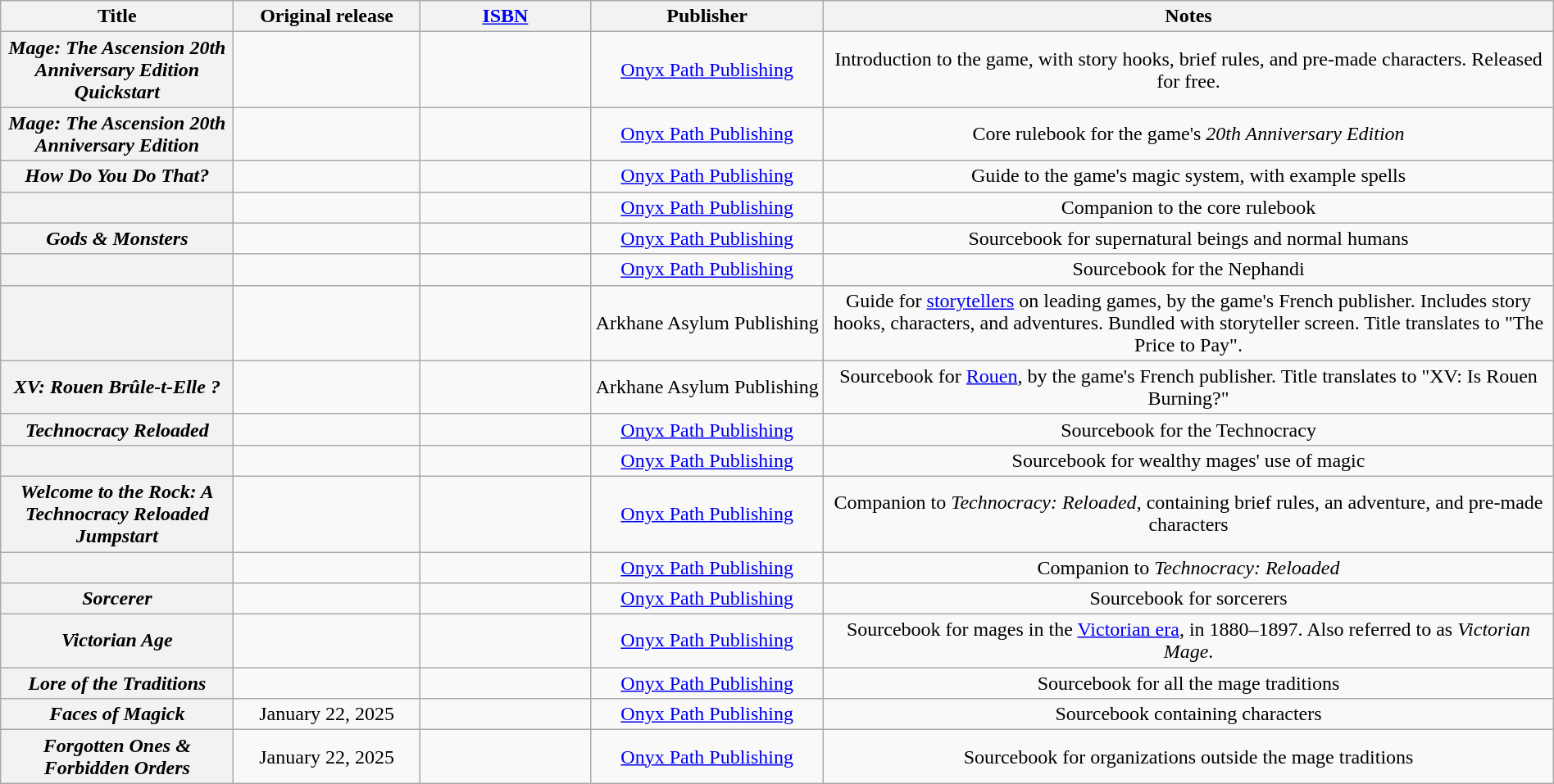<table class="wikitable sortable plainrowheaders" style="width: 100%;">
<tr>
<th scope="col" style="width:15%;">Title</th>
<th scope="col" style="width:12%;">Original release </th>
<th scope="col" style="width:11%;"><a href='#'>ISBN</a></th>
<th scope="col" style="width:15%;">Publisher</th>
<th scope="col" style="width:47%;">Notes</th>
</tr>
<tr style="text-align: center;">
<th scope="row" style="text-align:center;"><em>Mage: The Ascension 20th Anniversary Edition Quickstart</em></th>
<td></td>
<td></td>
<td><a href='#'>Onyx Path Publishing</a></td>
<td>Introduction to the game, with story hooks, brief rules, and pre-made characters. Released for free.</td>
</tr>
<tr style="text-align: center;">
<th scope="row" style="text-align:center;"><em>Mage: The Ascension 20th Anniversary Edition</em></th>
<td></td>
<td></td>
<td><a href='#'>Onyx Path Publishing</a></td>
<td>Core rulebook for the game's <em>20th Anniversary Edition</em></td>
</tr>
<tr style="text-align: center;">
<th scope="row" style="text-align:center;"><em>How Do You Do That?</em></th>
<td></td>
<td></td>
<td><a href='#'>Onyx Path Publishing</a></td>
<td>Guide to the game's magic system, with example spells</td>
</tr>
<tr style="text-align: center;">
<th scope="row" style="text-align:center;"></th>
<td></td>
<td></td>
<td><a href='#'>Onyx Path Publishing</a></td>
<td>Companion to the core rulebook</td>
</tr>
<tr style="text-align: center;">
<th scope="row" style="text-align:center;"><em>Gods & Monsters</em></th>
<td></td>
<td></td>
<td><a href='#'>Onyx Path Publishing</a></td>
<td>Sourcebook for supernatural beings and normal humans</td>
</tr>
<tr style="text-align: center;">
<th scope="row" style="text-align:center;"></th>
<td></td>
<td></td>
<td><a href='#'>Onyx Path Publishing</a></td>
<td>Sourcebook for the Nephandi</td>
</tr>
<tr style="text-align: center;">
<th scope="row" style="text-align:center;"></th>
<td></td>
<td></td>
<td>Arkhane Asylum Publishing</td>
<td>Guide for <a href='#'>storytellers</a> on leading games, by the game's French publisher. Includes story hooks, characters, and adventures. Bundled with storyteller screen. Title translates to "The Price to Pay".</td>
</tr>
<tr style="text-align: center;">
<th scope="row" style="text-align:center;"><em>XV: Rouen Brûle-t-Elle ?</em></th>
<td></td>
<td></td>
<td>Arkhane Asylum Publishing</td>
<td>Sourcebook for <a href='#'>Rouen</a>, by the game's French publisher. Title translates to "XV: Is Rouen Burning?"</td>
</tr>
<tr style="text-align: center;">
<th scope="row" style="text-align:center;"><em>Technocracy Reloaded</em></th>
<td></td>
<td></td>
<td><a href='#'>Onyx Path Publishing</a></td>
<td>Sourcebook for the Technocracy</td>
</tr>
<tr style="text-align: center;">
<th scope="row" style="text-align:center;"></th>
<td></td>
<td></td>
<td><a href='#'>Onyx Path Publishing</a></td>
<td>Sourcebook for wealthy mages' use of magic</td>
</tr>
<tr style="text-align: center;">
<th scope="row" style="text-align:center;"><em>Welcome to the Rock: A Technocracy Reloaded Jumpstart</em></th>
<td></td>
<td></td>
<td><a href='#'>Onyx Path Publishing</a></td>
<td>Companion to <em>Technocracy: Reloaded</em>, containing brief rules, an adventure, and pre-made characters</td>
</tr>
<tr style="text-align: center;">
<th scope="row" style="text-align:center;"></th>
<td></td>
<td></td>
<td><a href='#'>Onyx Path Publishing</a></td>
<td>Companion to <em>Technocracy: Reloaded</em></td>
</tr>
<tr style="text-align: center;">
<th scope="row" style="text-align:center;"><em>Sorcerer</em></th>
<td></td>
<td></td>
<td><a href='#'>Onyx Path Publishing</a></td>
<td>Sourcebook for sorcerers</td>
</tr>
<tr style="text-align: center;">
<th scope="row" style="text-align:center;"><em>Victorian Age</em></th>
<td></td>
<td></td>
<td><a href='#'>Onyx Path Publishing</a></td>
<td>Sourcebook for mages in the <a href='#'>Victorian era</a>, in 1880–1897. Also referred to as <em>Victorian Mage</em>.</td>
</tr>
<tr style="text-align: center;">
<th scope="row" style="text-align:center;"><em>Lore of the Traditions</em></th>
<td></td>
<td></td>
<td><a href='#'>Onyx Path Publishing</a></td>
<td>Sourcebook for all the mage traditions</td>
</tr>
<tr style="text-align: center;">
<th scope="row" style="text-align:center;"><em>Faces of Magick</em></th>
<td>January 22, 2025</td>
<td></td>
<td><a href='#'>Onyx Path Publishing</a></td>
<td>Sourcebook containing characters</td>
</tr>
<tr style="text-align: center;">
<th scope="row" style="text-align:center;"><em>Forgotten Ones & Forbidden Orders</em></th>
<td>January 22, 2025</td>
<td></td>
<td><a href='#'>Onyx Path Publishing</a></td>
<td>Sourcebook for organizations outside the mage traditions</td>
</tr>
</table>
